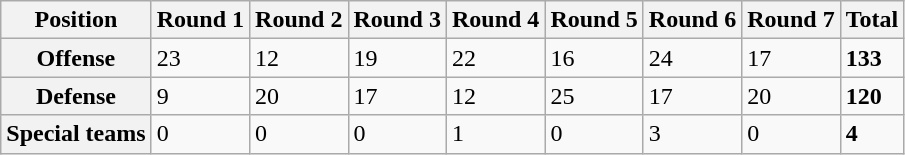<table class="wikitable sortable">
<tr>
<th>Position</th>
<th>Round 1</th>
<th>Round 2</th>
<th>Round 3</th>
<th>Round 4</th>
<th>Round 5</th>
<th>Round 6</th>
<th>Round 7</th>
<th>Total</th>
</tr>
<tr>
<th>Offense</th>
<td>23</td>
<td>12</td>
<td>19</td>
<td>22</td>
<td>16</td>
<td>24</td>
<td>17</td>
<td><strong>133</strong></td>
</tr>
<tr>
<th>Defense</th>
<td>9</td>
<td>20</td>
<td>17</td>
<td>12</td>
<td>25</td>
<td>17</td>
<td>20</td>
<td><strong>120</strong></td>
</tr>
<tr>
<th>Special teams</th>
<td>0</td>
<td>0</td>
<td>0</td>
<td>1</td>
<td>0</td>
<td>3</td>
<td>0</td>
<td><strong>4</strong></td>
</tr>
</table>
